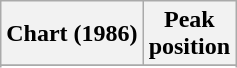<table class="wikitable sortable plainrowheaders" style="text-align:center">
<tr>
<th scope="col">Chart (1986)</th>
<th scope="col">Peak<br>position</th>
</tr>
<tr>
</tr>
<tr>
</tr>
<tr>
</tr>
<tr>
</tr>
<tr>
</tr>
</table>
